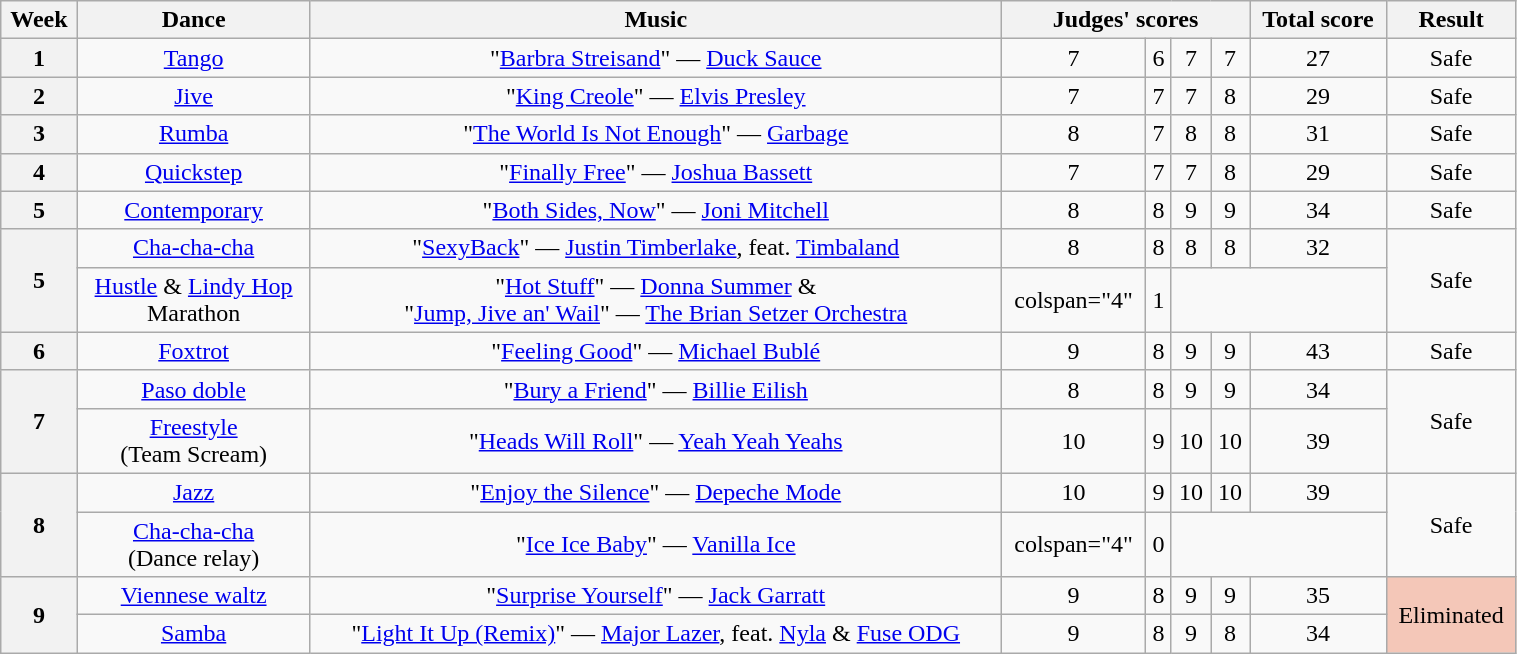<table class="wikitable unsortable" style="text-align:center; width:80%">
<tr>
<th scope="col">Week</th>
<th scope="col">Dance</th>
<th scope="col">Music</th>
<th scope="col" colspan="4">Judges' scores</th>
<th scope="col">Total score</th>
<th scope="col">Result</th>
</tr>
<tr>
<th scope="row">1</th>
<td><a href='#'>Tango</a></td>
<td>"<a href='#'>Barbra Streisand</a>" — <a href='#'>Duck Sauce</a></td>
<td>7</td>
<td>6</td>
<td>7</td>
<td>7</td>
<td>27</td>
<td>Safe</td>
</tr>
<tr>
<th scope="row">2</th>
<td><a href='#'>Jive</a></td>
<td>"<a href='#'>King Creole</a>" — <a href='#'>Elvis Presley</a></td>
<td>7</td>
<td>7</td>
<td>7</td>
<td>8</td>
<td>29</td>
<td>Safe</td>
</tr>
<tr>
<th scope="row">3</th>
<td><a href='#'>Rumba</a></td>
<td>"<a href='#'>The World Is Not Enough</a>" — <a href='#'>Garbage</a></td>
<td>8</td>
<td>7</td>
<td>8</td>
<td>8</td>
<td>31</td>
<td>Safe</td>
</tr>
<tr>
<th scope="row">4</th>
<td><a href='#'>Quickstep</a></td>
<td>"<a href='#'>Finally Free</a>" — <a href='#'>Joshua Bassett</a></td>
<td>7</td>
<td>7</td>
<td>7</td>
<td>8</td>
<td>29</td>
<td>Safe</td>
</tr>
<tr>
<th scope="row">5<br></th>
<td><a href='#'>Contemporary</a></td>
<td>"<a href='#'>Both Sides, Now</a>" — <a href='#'>Joni Mitchell</a></td>
<td>8</td>
<td>8</td>
<td>9</td>
<td>9</td>
<td>34</td>
<td>Safe</td>
</tr>
<tr>
<th scope="row" rowspan="2">5<br></th>
<td><a href='#'>Cha-cha-cha</a></td>
<td>"<a href='#'>SexyBack</a>" — <a href='#'>Justin Timberlake</a>, feat. <a href='#'>Timbaland</a></td>
<td>8</td>
<td>8</td>
<td>8</td>
<td>8</td>
<td>32</td>
<td rowspan="2">Safe</td>
</tr>
<tr>
<td><a href='#'>Hustle</a> & <a href='#'>Lindy Hop</a><br>Marathon</td>
<td>"<a href='#'>Hot Stuff</a>" — <a href='#'>Donna Summer</a> &<br>"<a href='#'>Jump, Jive an' Wail</a>" — <a href='#'>The Brian Setzer Orchestra</a></td>
<td>colspan="4" </td>
<td>1</td>
</tr>
<tr>
<th scope="row">6</th>
<td><a href='#'>Foxtrot</a></td>
<td>"<a href='#'>Feeling Good</a>" — <a href='#'>Michael Bublé</a></td>
<td>9</td>
<td>8</td>
<td>9</td>
<td>9</td>
<td>43</td>
<td>Safe</td>
</tr>
<tr>
<th scope="row" rowspan="2">7</th>
<td><a href='#'>Paso doble</a></td>
<td>"<a href='#'>Bury a Friend</a>" — <a href='#'>Billie Eilish</a></td>
<td>8</td>
<td>8</td>
<td>9</td>
<td>9</td>
<td>34</td>
<td rowspan="2">Safe</td>
</tr>
<tr>
<td><a href='#'>Freestyle</a><br>(Team Scream)</td>
<td>"<a href='#'>Heads Will Roll</a>" — <a href='#'>Yeah Yeah Yeahs</a></td>
<td>10</td>
<td>9</td>
<td>10</td>
<td>10</td>
<td>39</td>
</tr>
<tr>
<th scope="row" rowspan="2">8</th>
<td><a href='#'>Jazz</a></td>
<td>"<a href='#'>Enjoy the Silence</a>" — <a href='#'>Depeche Mode</a></td>
<td>10</td>
<td>9</td>
<td>10</td>
<td>10</td>
<td>39</td>
<td rowspan="2">Safe</td>
</tr>
<tr>
<td><a href='#'>Cha-cha-cha</a><br>(Dance relay)</td>
<td>"<a href='#'>Ice Ice Baby</a>" — <a href='#'>Vanilla Ice</a></td>
<td>colspan="4" </td>
<td>0</td>
</tr>
<tr>
<th scope="row" rowspan="2">9</th>
<td><a href='#'>Viennese waltz</a></td>
<td>"<a href='#'>Surprise Yourself</a>" — <a href='#'>Jack Garratt</a></td>
<td>9</td>
<td>8</td>
<td>9</td>
<td>9</td>
<td>35</td>
<td rowspan="2" bgcolor="f4c7b8">Eliminated</td>
</tr>
<tr>
<td><a href='#'>Samba</a></td>
<td>"<a href='#'>Light It Up (Remix)</a>" — <a href='#'>Major Lazer</a>, feat. <a href='#'>Nyla</a> & <a href='#'>Fuse ODG</a></td>
<td>9</td>
<td>8</td>
<td>9</td>
<td>8</td>
<td>34</td>
</tr>
</table>
